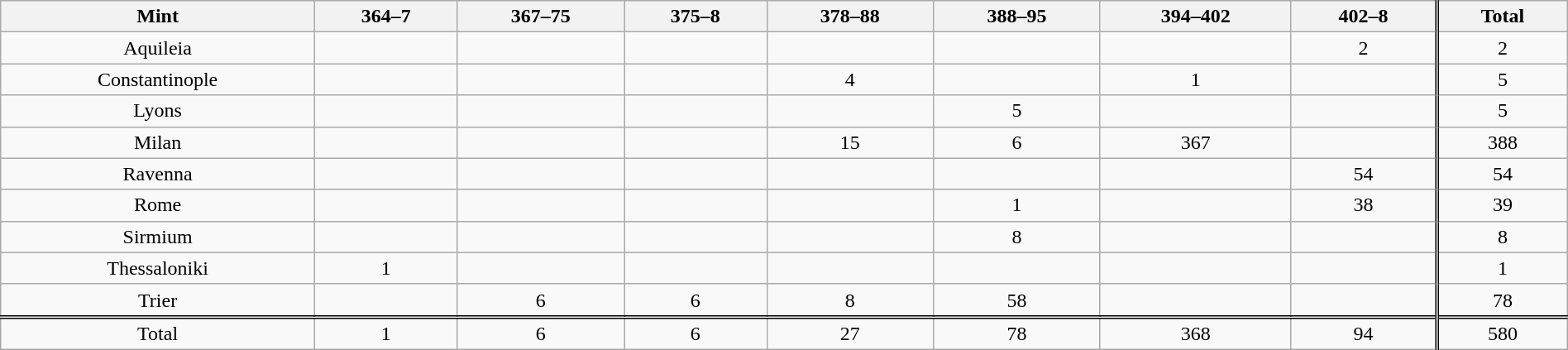<table class="wikitable sortable" style="text-align:center;width:100%;margin:0">
<tr>
<th>Mint</th>
<th class="unsortable">364–7</th>
<th class="unsortable">367–75</th>
<th class="unsortable">375–8</th>
<th class="unsortable">378–88</th>
<th class="unsortable">388–95</th>
<th class="unsortable">394–402</th>
<th class="unsortable">402–8</th>
<th style="border-left:double;">Total</th>
</tr>
<tr>
<td>Aquileia</td>
<td></td>
<td></td>
<td></td>
<td></td>
<td></td>
<td></td>
<td>2</td>
<td style="border-left:double;">2</td>
</tr>
<tr>
<td>Constantinople</td>
<td></td>
<td></td>
<td></td>
<td>4</td>
<td></td>
<td>1</td>
<td></td>
<td style="border-left:double;">5</td>
</tr>
<tr>
<td>Lyons</td>
<td></td>
<td></td>
<td></td>
<td></td>
<td>5</td>
<td></td>
<td></td>
<td style="border-left:double;">5</td>
</tr>
<tr>
<td>Milan</td>
<td></td>
<td></td>
<td></td>
<td>15</td>
<td>6</td>
<td>367</td>
<td></td>
<td style="border-left:double;">388</td>
</tr>
<tr>
<td>Ravenna</td>
<td></td>
<td></td>
<td></td>
<td></td>
<td></td>
<td></td>
<td>54</td>
<td style="border-left:double;">54</td>
</tr>
<tr>
<td>Rome</td>
<td></td>
<td></td>
<td></td>
<td></td>
<td>1</td>
<td></td>
<td>38</td>
<td style="border-left:double;">39</td>
</tr>
<tr>
<td>Sirmium</td>
<td></td>
<td></td>
<td></td>
<td></td>
<td>8</td>
<td></td>
<td></td>
<td style="border-left:double;">8</td>
</tr>
<tr>
<td>Thessaloniki</td>
<td>1</td>
<td></td>
<td></td>
<td></td>
<td></td>
<td></td>
<td></td>
<td style="border-left:double;">1</td>
</tr>
<tr>
<td>Trier</td>
<td></td>
<td>6</td>
<td>6</td>
<td>8</td>
<td>58</td>
<td></td>
<td></td>
<td style="border-left:double;">78</td>
</tr>
<tr class="sortbottom" style="border-top:double;">
<td>Total</td>
<td>1</td>
<td>6</td>
<td>6</td>
<td>27</td>
<td>78</td>
<td>368</td>
<td>94</td>
<td style="border-left:double;">580</td>
</tr>
</table>
